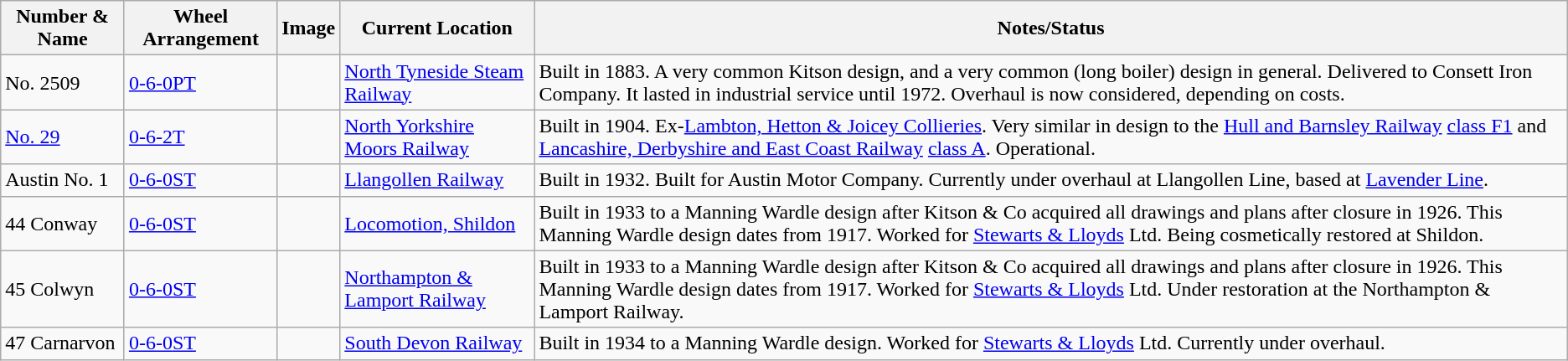<table class="wikitable sortable">
<tr>
<th>Number & Name</th>
<th>Wheel Arrangement</th>
<th class="unsortable">Image</th>
<th>Current Location</th>
<th>Notes/Status</th>
</tr>
<tr>
<td>No. 2509</td>
<td><a href='#'>0-6-0PT</a></td>
<td></td>
<td><a href='#'>North Tyneside Steam Railway</a></td>
<td>Built in 1883. A very common Kitson design, and a very common (long boiler) design in general. Delivered to Consett Iron Company. It lasted in industrial service until 1972. Overhaul is now considered, depending on costs.</td>
</tr>
<tr>
<td><a href='#'>No. 29</a></td>
<td><a href='#'>0-6-2T</a></td>
<td></td>
<td><a href='#'>North Yorkshire Moors Railway</a></td>
<td>Built in 1904. Ex-<a href='#'>Lambton, Hetton & Joicey Collieries</a>. Very similar in design to the  <a href='#'>Hull and Barnsley Railway</a> <a href='#'>class F1</a> and  <a href='#'>Lancashire, Derbyshire and East Coast Railway</a> <a href='#'>class A</a>. Operational.</td>
</tr>
<tr>
<td>Austin No. 1</td>
<td><a href='#'>0-6-0</a><a href='#'>ST</a></td>
<td></td>
<td><a href='#'>Llangollen Railway</a></td>
<td>Built in 1932. Built for Austin Motor Company. Currently under overhaul at Llangollen Line, based at <a href='#'>Lavender Line</a>.</td>
</tr>
<tr>
<td>44 Conway</td>
<td><a href='#'>0-6-0</a><a href='#'>ST</a></td>
<td></td>
<td><a href='#'>Locomotion, Shildon</a></td>
<td>Built in 1933 to a Manning Wardle design after Kitson & Co acquired all drawings and plans after closure in 1926. This Manning Wardle design dates from 1917. Worked for <a href='#'>Stewarts & Lloyds</a> Ltd. Being cosmetically restored at Shildon.</td>
</tr>
<tr>
<td>45 Colwyn</td>
<td><a href='#'>0-6-0</a><a href='#'>ST</a></td>
<td></td>
<td><a href='#'>Northampton & Lamport Railway</a></td>
<td>Built in 1933 to a Manning Wardle design after Kitson & Co acquired all drawings and plans after closure in 1926. This Manning Wardle design dates from 1917. Worked for <a href='#'>Stewarts & Lloyds</a> Ltd. Under restoration at the Northampton & Lamport Railway.</td>
</tr>
<tr>
<td>47 Carnarvon</td>
<td><a href='#'>0-6-0</a><a href='#'>ST</a></td>
<td></td>
<td><a href='#'>South Devon Railway</a></td>
<td>Built in 1934 to a Manning Wardle design. Worked for <a href='#'>Stewarts & Lloyds</a> Ltd. Currently under overhaul.</td>
</tr>
</table>
